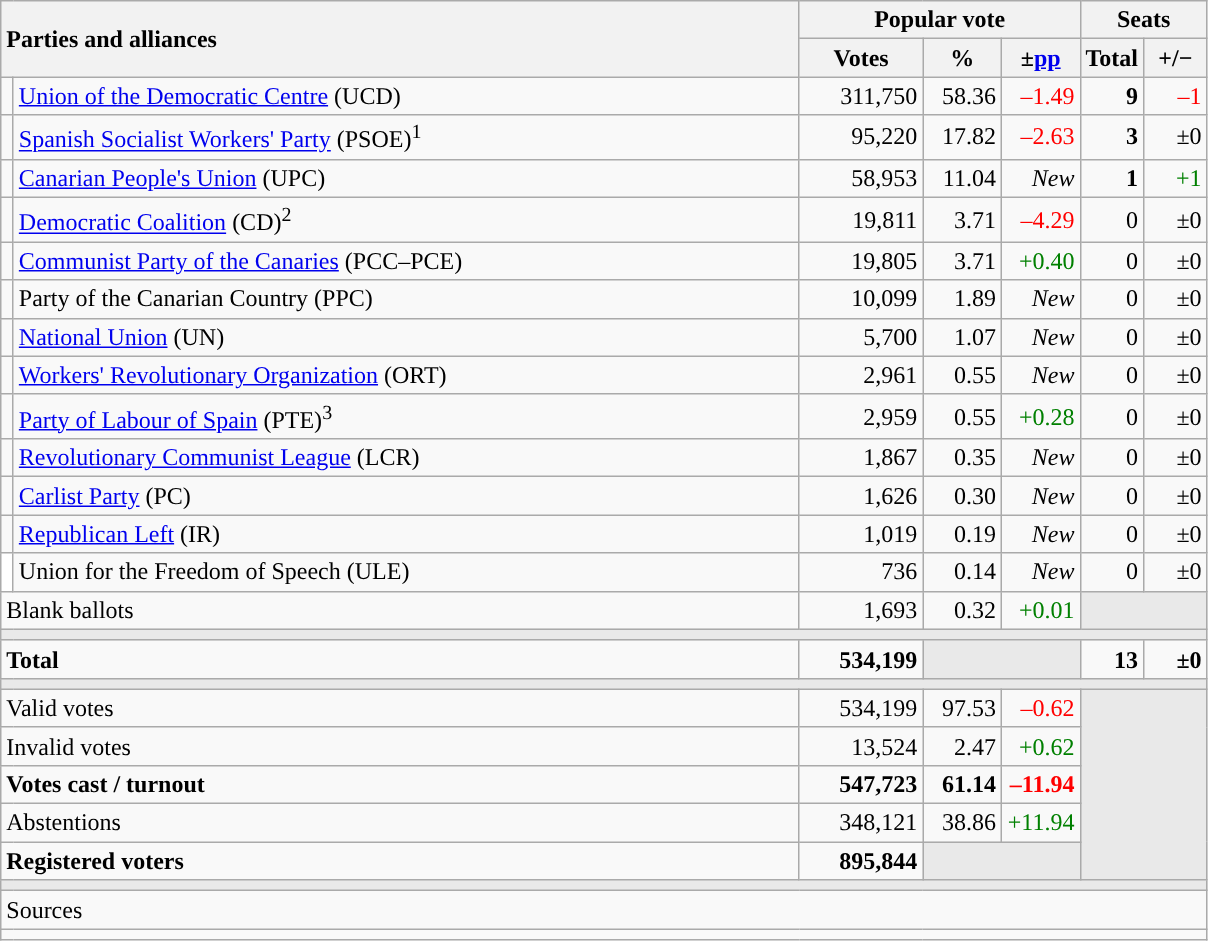<table class="wikitable" style="text-align:right;">
<tr>
<th style="text-align:left;" rowspan="2" colspan="2" width="525">Parties and alliances</th>
<th colspan="3">Popular vote</th>
<th colspan="2">Seats</th>
</tr>
<tr>
<th width="75">Votes</th>
<th width="45">%</th>
<th width="45">±<a href='#'>pp</a></th>
<th width="35">Total</th>
<th width="35">+/−</th>
</tr>
<tr>
<td width="1" style="color:inherit;background:"></td>
<td align="left"><a href='#'>Union of the Democratic Centre</a> (UCD)</td>
<td>311,750</td>
<td>58.36</td>
<td style="color:red;">–1.49</td>
<td><strong>9</strong></td>
<td style="color:red;">–1</td>
</tr>
<tr>
<td style="color:inherit;background:"></td>
<td align="left"><a href='#'>Spanish Socialist Workers' Party</a> (PSOE)<sup>1</sup></td>
<td>95,220</td>
<td>17.82</td>
<td style="color:red;">–2.63</td>
<td><strong>3</strong></td>
<td>±0</td>
</tr>
<tr>
<td style="color:inherit;background:"></td>
<td align="left"><a href='#'>Canarian People's Union</a> (UPC)</td>
<td>58,953</td>
<td>11.04</td>
<td><em>New</em></td>
<td><strong>1</strong></td>
<td style="color:green;">+1</td>
</tr>
<tr>
<td style="color:inherit;background:"></td>
<td align="left"><a href='#'>Democratic Coalition</a> (CD)<sup>2</sup></td>
<td>19,811</td>
<td>3.71</td>
<td style="color:red;">–4.29</td>
<td>0</td>
<td>±0</td>
</tr>
<tr>
<td style="color:inherit;background:"></td>
<td align="left"><a href='#'>Communist Party of the Canaries</a> (PCC–PCE)</td>
<td>19,805</td>
<td>3.71</td>
<td style="color:green;">+0.40</td>
<td>0</td>
<td>±0</td>
</tr>
<tr>
<td style="color:inherit;background:"></td>
<td align="left">Party of the Canarian Country (PPC)</td>
<td>10,099</td>
<td>1.89</td>
<td><em>New</em></td>
<td>0</td>
<td>±0</td>
</tr>
<tr>
<td style="color:inherit;background:"></td>
<td align="left"><a href='#'>National Union</a> (UN)</td>
<td>5,700</td>
<td>1.07</td>
<td><em>New</em></td>
<td>0</td>
<td>±0</td>
</tr>
<tr>
<td style="color:inherit;background:"></td>
<td align="left"><a href='#'>Workers' Revolutionary Organization</a> (ORT)</td>
<td>2,961</td>
<td>0.55</td>
<td><em>New</em></td>
<td>0</td>
<td>±0</td>
</tr>
<tr>
<td style="color:inherit;background:"></td>
<td align="left"><a href='#'>Party of Labour of Spain</a> (PTE)<sup>3</sup></td>
<td>2,959</td>
<td>0.55</td>
<td style="color:green;">+0.28</td>
<td>0</td>
<td>±0</td>
</tr>
<tr>
<td style="color:inherit;background:"></td>
<td align="left"><a href='#'>Revolutionary Communist League</a> (LCR)</td>
<td>1,867</td>
<td>0.35</td>
<td><em>New</em></td>
<td>0</td>
<td>±0</td>
</tr>
<tr>
<td style="color:inherit;background:"></td>
<td align="left"><a href='#'>Carlist Party</a> (PC)</td>
<td>1,626</td>
<td>0.30</td>
<td><em>New</em></td>
<td>0</td>
<td>±0</td>
</tr>
<tr>
<td style="color:inherit;background:"></td>
<td align="left"><a href='#'>Republican Left</a> (IR)</td>
<td>1,019</td>
<td>0.19</td>
<td><em>New</em></td>
<td>0</td>
<td>±0</td>
</tr>
<tr>
<td bgcolor="white"></td>
<td align="left">Union for the Freedom of Speech (ULE)</td>
<td>736</td>
<td>0.14</td>
<td><em>New</em></td>
<td>0</td>
<td>±0</td>
</tr>
<tr>
<td align="left" colspan="2">Blank ballots</td>
<td>1,693</td>
<td>0.32</td>
<td style="color:green;">+0.01</td>
<td bgcolor="#E9E9E9" colspan="2"></td>
</tr>
<tr>
<td colspan="7" bgcolor="#E9E9E9"></td>
</tr>
<tr style="font-weight:bold;">
<td align="left" colspan="2">Total</td>
<td>534,199</td>
<td bgcolor="#E9E9E9" colspan="2"></td>
<td>13</td>
<td>±0</td>
</tr>
<tr>
<td colspan="7" bgcolor="#E9E9E9"></td>
</tr>
<tr>
<td align="left" colspan="2">Valid votes</td>
<td>534,199</td>
<td>97.53</td>
<td style="color:red;">–0.62</td>
<td bgcolor="#E9E9E9" colspan="2" rowspan="5"></td>
</tr>
<tr>
<td align="left" colspan="2">Invalid votes</td>
<td>13,524</td>
<td>2.47</td>
<td style="color:green;">+0.62</td>
</tr>
<tr style="font-weight:bold;">
<td align="left" colspan="2">Votes cast / turnout</td>
<td>547,723</td>
<td>61.14</td>
<td style="color:red;">–11.94</td>
</tr>
<tr>
<td align="left" colspan="2">Abstentions</td>
<td>348,121</td>
<td>38.86</td>
<td style="color:green;">+11.94</td>
</tr>
<tr style="font-weight:bold;">
<td align="left" colspan="2">Registered voters</td>
<td>895,844</td>
<td bgcolor="#E9E9E9" colspan="2"></td>
</tr>
<tr>
<td colspan="7" bgcolor="#E9E9E9"></td>
</tr>
<tr>
<td align="left" colspan="7">Sources</td>
</tr>
<tr>
<td colspan="7" style="text-align:left; max-width:790px;"></td>
</tr>
</table>
